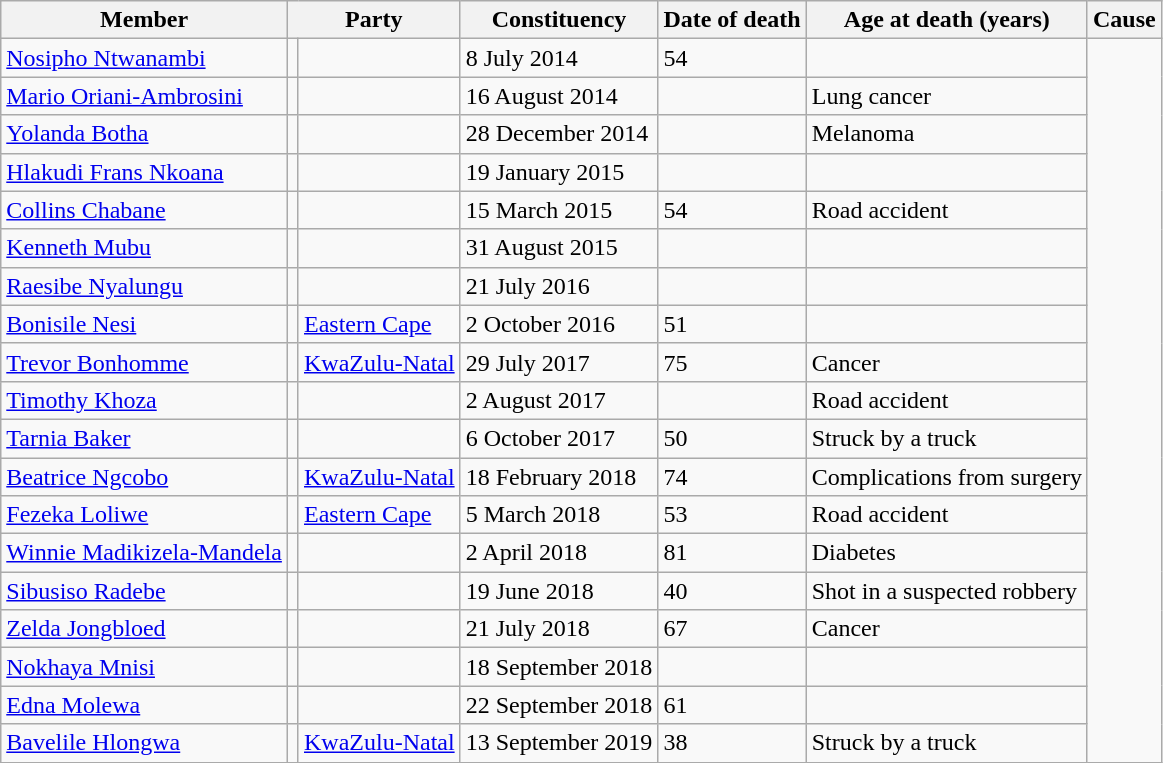<table class="wikitable sortable">
<tr>
<th>Member</th>
<th colspan=2>Party</th>
<th>Constituency</th>
<th>Date of death</th>
<th>Age at death (years)</th>
<th>Cause</th>
</tr>
<tr>
<td><a href='#'>Nosipho Ntwanambi</a></td>
<td></td>
<td></td>
<td>8 July 2014</td>
<td>54</td>
<td></td>
</tr>
<tr>
<td><a href='#'>Mario Oriani-Ambrosini</a></td>
<td></td>
<td></td>
<td>16 August 2014</td>
<td></td>
<td>Lung cancer</td>
</tr>
<tr>
<td><a href='#'>Yolanda Botha</a></td>
<td></td>
<td></td>
<td>28 December 2014</td>
<td></td>
<td>Melanoma</td>
</tr>
<tr>
<td><a href='#'>Hlakudi Frans Nkoana</a></td>
<td></td>
<td></td>
<td>19 January 2015</td>
<td></td>
<td></td>
</tr>
<tr>
<td><a href='#'>Collins Chabane</a></td>
<td></td>
<td></td>
<td>15 March 2015</td>
<td>54</td>
<td>Road accident</td>
</tr>
<tr>
<td><a href='#'>Kenneth Mubu</a></td>
<td></td>
<td></td>
<td>31 August 2015</td>
<td></td>
<td></td>
</tr>
<tr>
<td><a href='#'>Raesibe Nyalungu</a></td>
<td></td>
<td></td>
<td>21 July 2016</td>
<td></td>
<td></td>
</tr>
<tr>
<td><a href='#'>Bonisile Nesi</a></td>
<td></td>
<td><a href='#'>Eastern Cape</a></td>
<td>2 October 2016</td>
<td>51</td>
<td></td>
</tr>
<tr>
<td><a href='#'>Trevor Bonhomme</a></td>
<td></td>
<td><a href='#'>KwaZulu-Natal</a></td>
<td>29 July 2017</td>
<td>75</td>
<td>Cancer</td>
</tr>
<tr>
<td><a href='#'>Timothy Khoza</a></td>
<td></td>
<td></td>
<td>2 August 2017</td>
<td></td>
<td>Road accident</td>
</tr>
<tr>
<td><a href='#'>Tarnia Baker</a></td>
<td></td>
<td></td>
<td>6 October 2017</td>
<td>50</td>
<td>Struck by a truck</td>
</tr>
<tr>
<td><a href='#'>Beatrice Ngcobo</a></td>
<td></td>
<td><a href='#'>KwaZulu-Natal</a></td>
<td>18 February 2018</td>
<td>74</td>
<td>Complications from surgery</td>
</tr>
<tr>
<td><a href='#'>Fezeka Loliwe</a></td>
<td></td>
<td><a href='#'>Eastern Cape</a></td>
<td>5 March 2018</td>
<td>53</td>
<td>Road accident</td>
</tr>
<tr>
<td><a href='#'>Winnie Madikizela-Mandela</a></td>
<td></td>
<td></td>
<td>2 April 2018</td>
<td>81</td>
<td>Diabetes</td>
</tr>
<tr>
<td><a href='#'>Sibusiso Radebe</a></td>
<td></td>
<td></td>
<td>19 June 2018</td>
<td>40</td>
<td>Shot in a suspected robbery</td>
</tr>
<tr>
<td><a href='#'>Zelda Jongbloed</a></td>
<td></td>
<td></td>
<td>21 July 2018</td>
<td>67</td>
<td>Cancer</td>
</tr>
<tr>
<td><a href='#'>Nokhaya Mnisi</a></td>
<td></td>
<td></td>
<td>18 September 2018</td>
<td></td>
<td></td>
</tr>
<tr>
<td><a href='#'>Edna Molewa</a></td>
<td></td>
<td></td>
<td>22 September 2018</td>
<td>61</td>
<td></td>
</tr>
<tr>
<td><a href='#'>Bavelile Hlongwa</a></td>
<td></td>
<td><a href='#'>KwaZulu-Natal</a></td>
<td>13 September 2019</td>
<td>38</td>
<td>Struck by a truck</td>
</tr>
<tr>
</tr>
</table>
